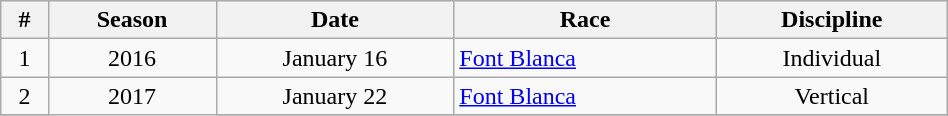<table class="wikitable" width=50% style="font-size:100%; text-align:center;">
<tr>
<th>#</th>
<th>Season</th>
<th>Date</th>
<th>Race</th>
<th>Discipline</th>
</tr>
<tr>
<td>1</td>
<td rowspan=1>2016</td>
<td>January 16</td>
<td align=left><a href='#'>Font Blanca</a></td>
<td>Individual</td>
</tr>
<tr>
<td>2</td>
<td rowspan=2>2017</td>
<td>January 22</td>
<td align=left><a href='#'>Font Blanca</a></td>
<td>Vertical</td>
</tr>
<tr>
</tr>
</table>
